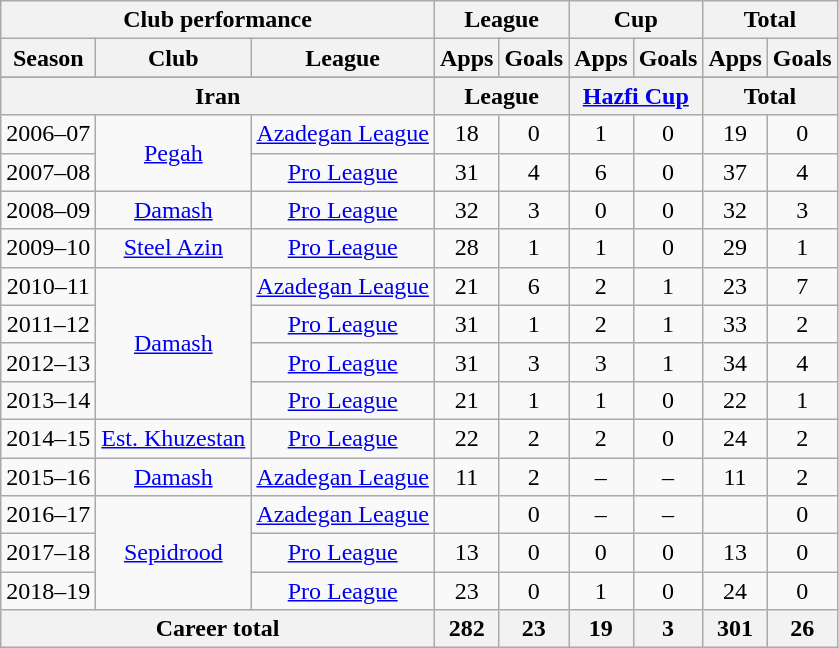<table class="wikitable" style="text-align:center">
<tr>
<th colspan=3>Club performance</th>
<th colspan=2>League</th>
<th colspan=2>Cup</th>
<th colspan=2>Total</th>
</tr>
<tr>
<th>Season</th>
<th>Club</th>
<th>League</th>
<th>Apps</th>
<th>Goals</th>
<th>Apps</th>
<th>Goals</th>
<th>Apps</th>
<th>Goals</th>
</tr>
<tr>
</tr>
<tr>
<th colspan=3>Iran</th>
<th colspan=2>League</th>
<th colspan=2><a href='#'>Hazfi Cup</a></th>
<th colspan=2>Total</th>
</tr>
<tr>
<td>2006–07</td>
<td rowspan="2"><a href='#'>Pegah</a></td>
<td rowspan="1"><a href='#'>Azadegan League</a></td>
<td>18</td>
<td>0</td>
<td>1</td>
<td>0</td>
<td>19</td>
<td>0</td>
</tr>
<tr>
<td>2007–08</td>
<td><a href='#'>Pro League</a></td>
<td>31</td>
<td>4</td>
<td>6</td>
<td>0</td>
<td>37</td>
<td>4</td>
</tr>
<tr>
<td>2008–09</td>
<td rowspan="1"><a href='#'>Damash</a></td>
<td><a href='#'>Pro League</a></td>
<td>32</td>
<td>3</td>
<td>0</td>
<td>0</td>
<td>32</td>
<td>3</td>
</tr>
<tr>
<td>2009–10</td>
<td rowspan="1"><a href='#'>Steel Azin</a></td>
<td><a href='#'>Pro League</a></td>
<td>28</td>
<td>1</td>
<td>1</td>
<td>0</td>
<td>29</td>
<td>1</td>
</tr>
<tr>
<td>2010–11</td>
<td rowspan="4"><a href='#'>Damash</a></td>
<td rowspan="1"><a href='#'>Azadegan League</a></td>
<td>21</td>
<td>6</td>
<td>2</td>
<td>1</td>
<td>23</td>
<td>7</td>
</tr>
<tr>
<td>2011–12</td>
<td rowspan="1"><a href='#'>Pro League</a></td>
<td>31</td>
<td>1</td>
<td>2</td>
<td>1</td>
<td>33</td>
<td>2</td>
</tr>
<tr>
<td>2012–13</td>
<td rowspan="1"><a href='#'>Pro League</a></td>
<td>31</td>
<td>3</td>
<td>3</td>
<td>1</td>
<td>34</td>
<td>4</td>
</tr>
<tr>
<td>2013–14</td>
<td rowspan="1"><a href='#'>Pro League</a></td>
<td>21</td>
<td>1</td>
<td>1</td>
<td>0</td>
<td>22</td>
<td>1</td>
</tr>
<tr>
<td>2014–15</td>
<td rowspan="1"><a href='#'>Est. Khuzestan</a></td>
<td rowspan="1"><a href='#'>Pro League</a></td>
<td>22</td>
<td>2</td>
<td>2</td>
<td>0</td>
<td>24</td>
<td>2</td>
</tr>
<tr>
<td>2015–16</td>
<td rowspan="1"><a href='#'>Damash</a></td>
<td rowspan="1"><a href='#'>Azadegan League</a></td>
<td>11</td>
<td>2</td>
<td>–</td>
<td>–</td>
<td>11</td>
<td>2</td>
</tr>
<tr>
<td>2016–17</td>
<td rowspan="3"><a href='#'>Sepidrood</a></td>
<td rowspan="1"><a href='#'>Azadegan League</a></td>
<td></td>
<td>0</td>
<td>–</td>
<td>–</td>
<td></td>
<td>0</td>
</tr>
<tr>
<td>2017–18</td>
<td rowspan="1"><a href='#'>Pro League</a></td>
<td>13</td>
<td>0</td>
<td>0</td>
<td>0</td>
<td>13</td>
<td>0</td>
</tr>
<tr>
<td>2018–19</td>
<td rowspan="1"><a href='#'>Pro League</a></td>
<td>23</td>
<td>0</td>
<td>1</td>
<td>0</td>
<td>24</td>
<td>0</td>
</tr>
<tr>
<th colspan=3>Career total</th>
<th>282</th>
<th>23</th>
<th>19</th>
<th>3</th>
<th>301</th>
<th>26</th>
</tr>
</table>
